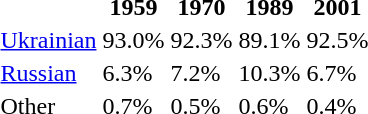<table class="standard sortable">
<tr>
<th></th>
<th>1959</th>
<th>1970</th>
<th>1989</th>
<th>2001</th>
</tr>
<tr>
<td><a href='#'>Ukrainian</a></td>
<td>93.0%</td>
<td>92.3%</td>
<td>89.1%</td>
<td>92.5%</td>
</tr>
<tr>
<td><a href='#'>Russian</a></td>
<td>6.3%</td>
<td>7.2%</td>
<td>10.3%</td>
<td>6.7%</td>
</tr>
<tr>
<td>Other</td>
<td>0.7%</td>
<td>0.5%</td>
<td>0.6%</td>
<td>0.4%</td>
</tr>
</table>
